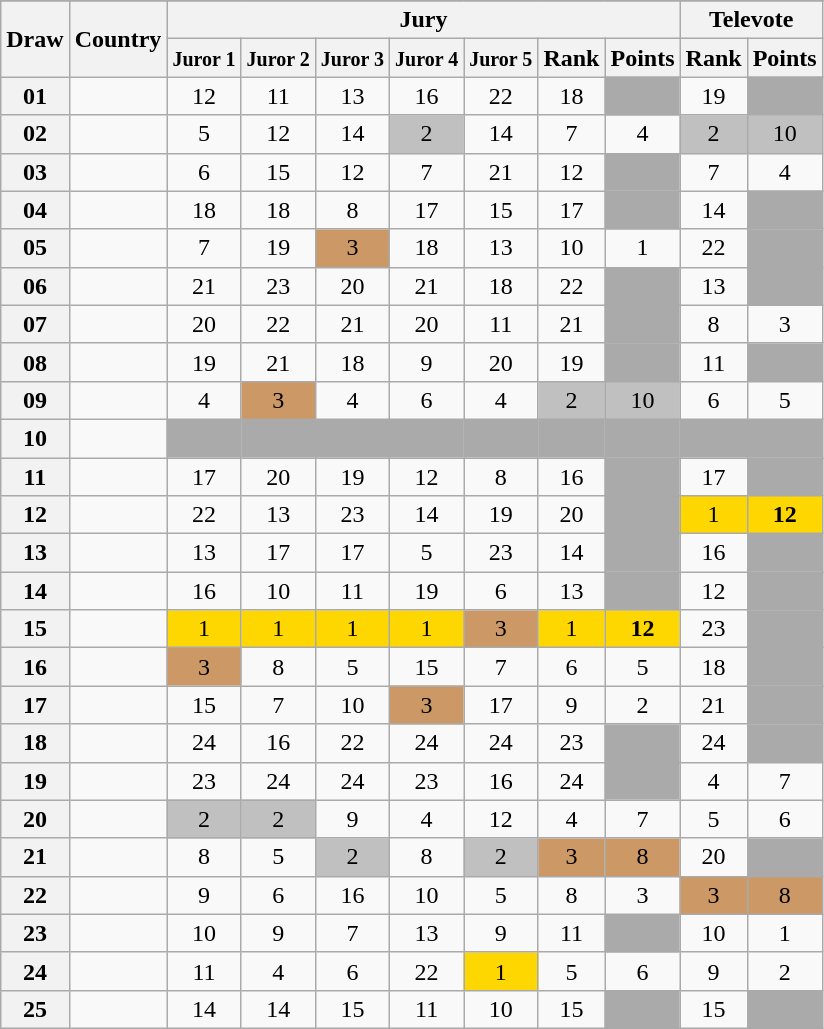<table class="sortable wikitable collapsible plainrowheaders" style="text-align:center;">
<tr>
</tr>
<tr>
<th scope="col" rowspan="2">Draw</th>
<th scope="col" rowspan="2">Country</th>
<th scope="col" colspan="7">Jury</th>
<th scope="col" colspan="2">Televote</th>
</tr>
<tr>
<th scope="col"><small>Juror 1</small></th>
<th scope="col"><small>Juror 2</small></th>
<th scope="col"><small>Juror 3</small></th>
<th scope="col"><small>Juror 4</small></th>
<th scope="col"><small>Juror 5</small></th>
<th scope="col">Rank</th>
<th scope="col">Points</th>
<th scope="col">Rank</th>
<th scope="col">Points</th>
</tr>
<tr>
<th scope="row" style="text-align:center;">01</th>
<td style="text-align:left;"></td>
<td>12</td>
<td>11</td>
<td>13</td>
<td>16</td>
<td>22</td>
<td>18</td>
<td style="background:#AAAAAA;"></td>
<td>19</td>
<td style="background:#AAAAAA;"></td>
</tr>
<tr>
<th scope="row" style="text-align:center;">02</th>
<td style="text-align:left;"></td>
<td>5</td>
<td>12</td>
<td>14</td>
<td style="background:silver;">2</td>
<td>14</td>
<td>7</td>
<td>4</td>
<td style="background:silver;">2</td>
<td style="background:silver;">10</td>
</tr>
<tr>
<th scope="row" style="text-align:center;">03</th>
<td style="text-align:left;"></td>
<td>6</td>
<td>15</td>
<td>12</td>
<td>7</td>
<td>21</td>
<td>12</td>
<td style="background:#AAAAAA;"></td>
<td>7</td>
<td>4</td>
</tr>
<tr>
<th scope="row" style="text-align:center;">04</th>
<td style="text-align:left;"></td>
<td>18</td>
<td>18</td>
<td>8</td>
<td>17</td>
<td>15</td>
<td>17</td>
<td style="background:#AAAAAA;"></td>
<td>14</td>
<td style="background:#AAAAAA;"></td>
</tr>
<tr>
<th scope="row" style="text-align:center;">05</th>
<td style="text-align:left;"></td>
<td>7</td>
<td>19</td>
<td style="background:#CC9966;">3</td>
<td>18</td>
<td>13</td>
<td>10</td>
<td>1</td>
<td>22</td>
<td style="background:#AAAAAA;"></td>
</tr>
<tr>
<th scope="row" style="text-align:center;">06</th>
<td style="text-align:left;"></td>
<td>21</td>
<td>23</td>
<td>20</td>
<td>21</td>
<td>18</td>
<td>22</td>
<td style="background:#AAAAAA;"></td>
<td>13</td>
<td style="background:#AAAAAA;"></td>
</tr>
<tr>
<th scope="row" style="text-align:center;">07</th>
<td style="text-align:left;"></td>
<td>20</td>
<td>22</td>
<td>21</td>
<td>20</td>
<td>11</td>
<td>21</td>
<td style="background:#AAAAAA;"></td>
<td>8</td>
<td>3</td>
</tr>
<tr>
<th scope="row" style="text-align:center;">08</th>
<td style="text-align:left;"></td>
<td>19</td>
<td>21</td>
<td>18</td>
<td>9</td>
<td>20</td>
<td>19</td>
<td style="background:#AAAAAA;"></td>
<td>11</td>
<td style="background:#AAAAAA;"></td>
</tr>
<tr>
<th scope="row" style="text-align:center;">09</th>
<td style="text-align:left;"></td>
<td>4</td>
<td style="background:#CC9966;">3</td>
<td>4</td>
<td>6</td>
<td>4</td>
<td style="background:silver;">2</td>
<td style="background:silver;">10</td>
<td>6</td>
<td>5</td>
</tr>
<tr class="sortbottom">
<th scope="row" style="text-align:center;">10</th>
<td style="text-align:left;"></td>
<td style="background:#AAAAAA;"></td>
<td style="background:#AAAAAA;"></td>
<td style="background:#AAAAAA;"></td>
<td style="background:#AAAAAA;"></td>
<td style="background:#AAAAAA;"></td>
<td style="background:#AAAAAA;"></td>
<td style="background:#AAAAAA;"></td>
<td style="background:#AAAAAA;"></td>
<td style="background:#AAAAAA;"></td>
</tr>
<tr>
<th scope="row" style="text-align:center;">11</th>
<td style="text-align:left;"></td>
<td>17</td>
<td>20</td>
<td>19</td>
<td>12</td>
<td>8</td>
<td>16</td>
<td style="background:#AAAAAA;"></td>
<td>17</td>
<td style="background:#AAAAAA;"></td>
</tr>
<tr>
<th scope="row" style="text-align:center;">12</th>
<td style="text-align:left;"></td>
<td>22</td>
<td>13</td>
<td>23</td>
<td>14</td>
<td>19</td>
<td>20</td>
<td style="background:#AAAAAA;"></td>
<td style="background:gold;">1</td>
<td style="background:gold;"><strong>12</strong></td>
</tr>
<tr>
<th scope="row" style="text-align:center;">13</th>
<td style="text-align:left;"></td>
<td>13</td>
<td>17</td>
<td>17</td>
<td>5</td>
<td>23</td>
<td>14</td>
<td style="background:#AAAAAA;"></td>
<td>16</td>
<td style="background:#AAAAAA;"></td>
</tr>
<tr>
<th scope="row" style="text-align:center;">14</th>
<td style="text-align:left;"></td>
<td>16</td>
<td>10</td>
<td>11</td>
<td>19</td>
<td>6</td>
<td>13</td>
<td style="background:#AAAAAA;"></td>
<td>12</td>
<td style="background:#AAAAAA;"></td>
</tr>
<tr>
<th scope="row" style="text-align:center;">15</th>
<td style="text-align:left;"></td>
<td style="background:gold;">1</td>
<td style="background:gold;">1</td>
<td style="background:gold;">1</td>
<td style="background:gold;">1</td>
<td style="background:#CC9966;">3</td>
<td style="background:gold;">1</td>
<td style="background:gold;"><strong>12</strong></td>
<td>23</td>
<td style="background:#AAAAAA;"></td>
</tr>
<tr>
<th scope="row" style="text-align:center;">16</th>
<td style="text-align:left;"></td>
<td style="background:#CC9966;">3</td>
<td>8</td>
<td>5</td>
<td>15</td>
<td>7</td>
<td>6</td>
<td>5</td>
<td>18</td>
<td style="background:#AAAAAA;"></td>
</tr>
<tr>
<th scope="row" style="text-align:center;">17</th>
<td style="text-align:left;"></td>
<td>15</td>
<td>7</td>
<td>10</td>
<td style="background:#CC9966;">3</td>
<td>17</td>
<td>9</td>
<td>2</td>
<td>21</td>
<td style="background:#AAAAAA;"></td>
</tr>
<tr>
<th scope="row" style="text-align:center;">18</th>
<td style="text-align:left;"></td>
<td>24</td>
<td>16</td>
<td>22</td>
<td>24</td>
<td>24</td>
<td>23</td>
<td style="background:#AAAAAA;"></td>
<td>24</td>
<td style="background:#AAAAAA;"></td>
</tr>
<tr>
<th scope="row" style="text-align:center;">19</th>
<td style="text-align:left;"></td>
<td>23</td>
<td>24</td>
<td>24</td>
<td>23</td>
<td>16</td>
<td>24</td>
<td style="background:#AAAAAA;"></td>
<td>4</td>
<td>7</td>
</tr>
<tr>
<th scope="row" style="text-align:center;">20</th>
<td style="text-align:left;"></td>
<td style="background:silver;">2</td>
<td style="background:silver;">2</td>
<td>9</td>
<td>4</td>
<td>12</td>
<td>4</td>
<td>7</td>
<td>5</td>
<td>6</td>
</tr>
<tr>
<th scope="row" style="text-align:center;">21</th>
<td style="text-align:left;"></td>
<td>8</td>
<td>5</td>
<td style="background:silver;">2</td>
<td>8</td>
<td style="background:silver;">2</td>
<td style="background:#CC9966;">3</td>
<td style="background:#CC9966;">8</td>
<td>20</td>
<td style="background:#AAAAAA;"></td>
</tr>
<tr>
<th scope="row" style="text-align:center;">22</th>
<td style="text-align:left;"></td>
<td>9</td>
<td>6</td>
<td>16</td>
<td>10</td>
<td>5</td>
<td>8</td>
<td>3</td>
<td style="background:#CC9966;">3</td>
<td style="background:#CC9966;">8</td>
</tr>
<tr>
<th scope="row" style="text-align:center;">23</th>
<td style="text-align:left;"></td>
<td>10</td>
<td>9</td>
<td>7</td>
<td>13</td>
<td>9</td>
<td>11</td>
<td style="background:#AAAAAA;"></td>
<td>10</td>
<td>1</td>
</tr>
<tr>
<th scope="row" style="text-align:center;">24</th>
<td style="text-align:left;"></td>
<td>11</td>
<td>4</td>
<td>6</td>
<td>22</td>
<td style="background:gold;">1</td>
<td>5</td>
<td>6</td>
<td>9</td>
<td>2</td>
</tr>
<tr>
<th scope="row" style="text-align:center;">25</th>
<td style="text-align:left;"></td>
<td>14</td>
<td>14</td>
<td>15</td>
<td>11</td>
<td>10</td>
<td>15</td>
<td style="background:#AAAAAA;"></td>
<td>15</td>
<td style="background:#AAAAAA;"></td>
</tr>
</table>
